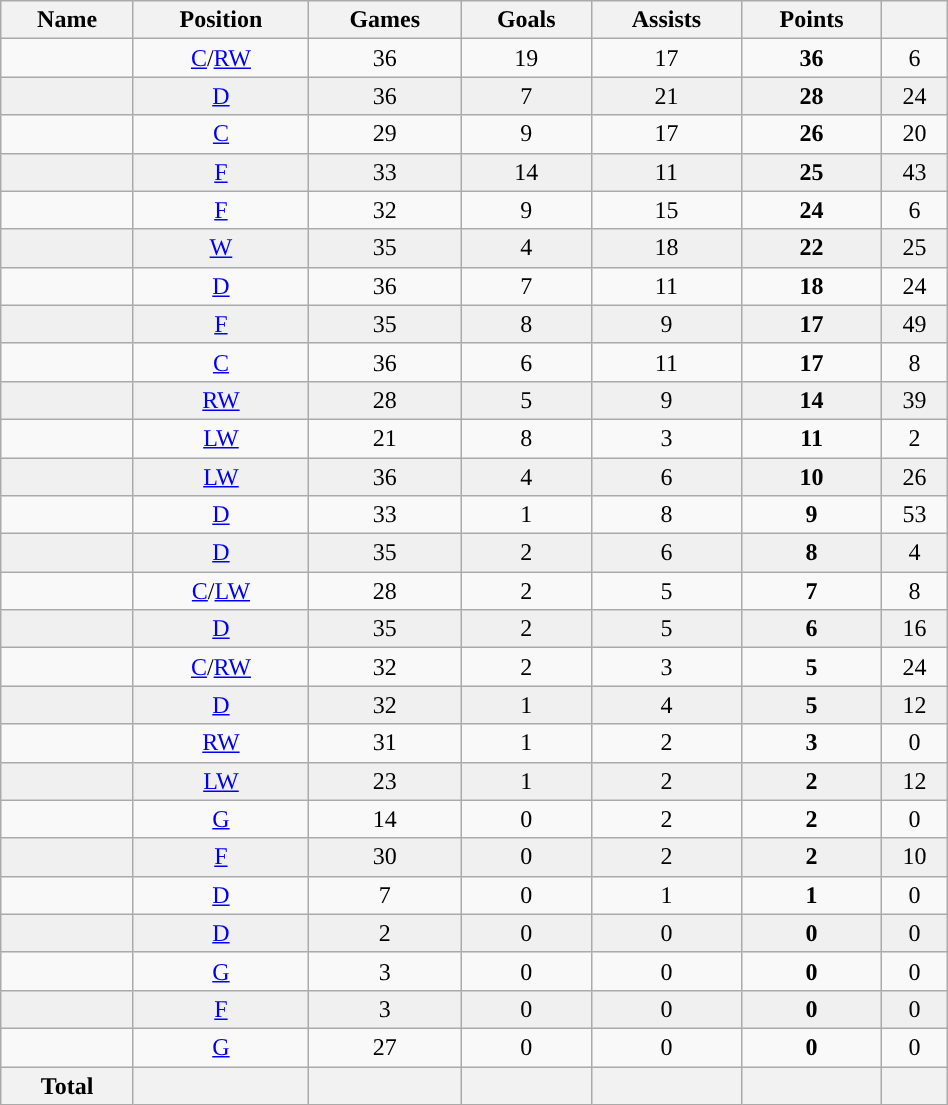<table class="wikitable sortable" width ="50%">
<tr align="center">
<th><strong>Name</strong></th>
<th><strong>Position</strong></th>
<th><strong>Games</strong></th>
<th><strong>Goals</strong></th>
<th><strong>Assists</strong></th>
<th><strong>Points</strong></th>
<th><strong><a href='#'></a></strong></th>
</tr>
<tr align="center" bgcolor="">
<td></td>
<td><a href='#'>C</a>/<a href='#'>RW</a></td>
<td>36</td>
<td>19</td>
<td>17</td>
<td><strong>36</strong></td>
<td>6</td>
</tr>
<tr align="center" bgcolor="f0f0f0">
<td></td>
<td><a href='#'>D</a></td>
<td>36</td>
<td>7</td>
<td>21</td>
<td><strong>28</strong></td>
<td>24</td>
</tr>
<tr align="center" bgcolor="">
<td></td>
<td><a href='#'>C</a></td>
<td>29</td>
<td>9</td>
<td>17</td>
<td><strong>26</strong></td>
<td>20</td>
</tr>
<tr align="center" bgcolor="f0f0f0">
<td></td>
<td><a href='#'>F</a></td>
<td>33</td>
<td>14</td>
<td>11</td>
<td><strong>25</strong></td>
<td>43</td>
</tr>
<tr align="center" bgcolor="">
<td></td>
<td><a href='#'>F</a></td>
<td>32</td>
<td>9</td>
<td>15</td>
<td><strong>24</strong></td>
<td>6</td>
</tr>
<tr align="center" bgcolor="f0f0f0">
<td></td>
<td><a href='#'>W</a></td>
<td>35</td>
<td>4</td>
<td>18</td>
<td><strong>22</strong></td>
<td>25</td>
</tr>
<tr align="center" bgcolor="">
<td></td>
<td><a href='#'>D</a></td>
<td>36</td>
<td>7</td>
<td>11</td>
<td><strong>18</strong></td>
<td>24</td>
</tr>
<tr align="center" bgcolor="f0f0f0">
<td></td>
<td><a href='#'>F</a></td>
<td>35</td>
<td>8</td>
<td>9</td>
<td><strong>17</strong></td>
<td>49</td>
</tr>
<tr align="center" bgcolor="">
<td></td>
<td><a href='#'>C</a></td>
<td>36</td>
<td>6</td>
<td>11</td>
<td><strong>17</strong></td>
<td>8</td>
</tr>
<tr align="center" bgcolor="f0f0f0">
<td></td>
<td><a href='#'>RW</a></td>
<td>28</td>
<td>5</td>
<td>9</td>
<td><strong>14</strong></td>
<td>39</td>
</tr>
<tr align="center" bgcolor="">
<td></td>
<td><a href='#'>LW</a></td>
<td>21</td>
<td>8</td>
<td>3</td>
<td><strong>11</strong></td>
<td>2</td>
</tr>
<tr align="center" bgcolor="f0f0f0">
<td></td>
<td><a href='#'>LW</a></td>
<td>36</td>
<td>4</td>
<td>6</td>
<td><strong>10</strong></td>
<td>26</td>
</tr>
<tr align="center" bgcolor="">
<td></td>
<td><a href='#'>D</a></td>
<td>33</td>
<td>1</td>
<td>8</td>
<td><strong>9</strong></td>
<td>53</td>
</tr>
<tr align="center" bgcolor="f0f0f0">
<td></td>
<td><a href='#'>D</a></td>
<td>35</td>
<td>2</td>
<td>6</td>
<td><strong>8</strong></td>
<td>4</td>
</tr>
<tr align="center" bgcolor="">
<td></td>
<td><a href='#'>C</a>/<a href='#'>LW</a></td>
<td>28</td>
<td>2</td>
<td>5</td>
<td><strong>7</strong></td>
<td>8</td>
</tr>
<tr align="center" bgcolor="f0f0f0">
<td></td>
<td><a href='#'>D</a></td>
<td>35</td>
<td>2</td>
<td>5</td>
<td><strong>6</strong></td>
<td>16</td>
</tr>
<tr align="center" bgcolor="">
<td></td>
<td><a href='#'>C</a>/<a href='#'>RW</a></td>
<td>32</td>
<td>2</td>
<td>3</td>
<td><strong>5</strong></td>
<td>24</td>
</tr>
<tr align="center" bgcolor="f0f0f0">
<td></td>
<td><a href='#'>D</a></td>
<td>32</td>
<td>1</td>
<td>4</td>
<td><strong>5</strong></td>
<td>12</td>
</tr>
<tr align="center" bgcolor="">
<td></td>
<td><a href='#'>RW</a></td>
<td>31</td>
<td>1</td>
<td>2</td>
<td><strong>3</strong></td>
<td>0</td>
</tr>
<tr align="center" bgcolor="f0f0f0">
<td></td>
<td><a href='#'>LW</a></td>
<td>23</td>
<td>1</td>
<td>2</td>
<td><strong>2</strong></td>
<td>12</td>
</tr>
<tr align="center" bgcolor="">
<td></td>
<td><a href='#'>G</a></td>
<td>14</td>
<td>0</td>
<td>2</td>
<td><strong>2</strong></td>
<td>0</td>
</tr>
<tr align="center" bgcolor="f0f0f0">
<td></td>
<td><a href='#'>F</a></td>
<td>30</td>
<td>0</td>
<td>2</td>
<td><strong>2</strong></td>
<td>10</td>
</tr>
<tr align="center" bgcolor="">
<td></td>
<td><a href='#'>D</a></td>
<td>7</td>
<td>0</td>
<td>1</td>
<td><strong>1</strong></td>
<td>0</td>
</tr>
<tr align="center" bgcolor="f0f0f0">
<td></td>
<td><a href='#'>D</a></td>
<td>2</td>
<td>0</td>
<td>0</td>
<td><strong>0</strong></td>
<td>0</td>
</tr>
<tr align="center" bgcolor="">
<td></td>
<td><a href='#'>G</a></td>
<td>3</td>
<td>0</td>
<td>0</td>
<td><strong>0</strong></td>
<td>0</td>
</tr>
<tr align="center" bgcolor="f0f0f0">
<td></td>
<td><a href='#'>F</a></td>
<td>3</td>
<td>0</td>
<td>0</td>
<td><strong>0</strong></td>
<td>0</td>
</tr>
<tr align="center" bgcolor="">
<td></td>
<td><a href='#'>G</a></td>
<td>27</td>
<td>0</td>
<td>0</td>
<td><strong>0</strong></td>
<td>0</td>
</tr>
<tr>
<th>Total</th>
<th></th>
<th></th>
<th></th>
<th></th>
<th></th>
<th></th>
</tr>
</table>
